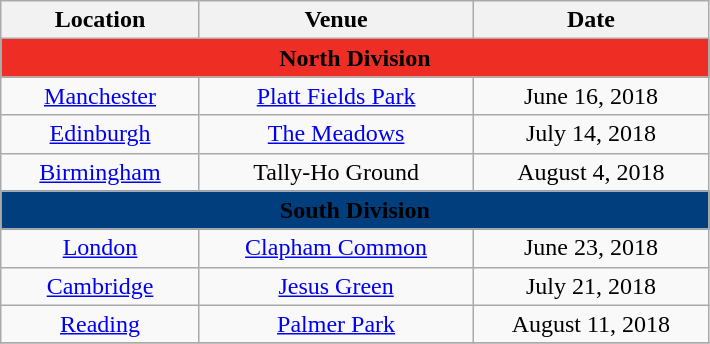<table class="wikitable" style="text-align:center;">
<tr>
<th width="125">Location</th>
<th width="175">Venue</th>
<th width="150">Date</th>
</tr>
<tr>
<th style="background:#EE2E24;" colspan="6"><span>North Division</span></th>
</tr>
<tr>
<td><a href='#'>Manchester</a></td>
<td><a href='#'>Platt Fields Park</a></td>
<td>June 16, 2018</td>
</tr>
<tr>
<td><a href='#'>Edinburgh</a></td>
<td><a href='#'>The Meadows</a></td>
<td>July 14, 2018</td>
</tr>
<tr>
<td><a href='#'>Birmingham</a></td>
<td>Tally-Ho Ground</td>
<td>August 4, 2018</td>
</tr>
<tr>
<th style="background:#003E7E;" colspan="6"><span>South Division</span></th>
</tr>
<tr>
<td><a href='#'>London</a></td>
<td><a href='#'>Clapham Common</a></td>
<td>June 23, 2018</td>
</tr>
<tr>
<td><a href='#'>Cambridge</a></td>
<td><a href='#'>Jesus Green</a></td>
<td>July 21, 2018</td>
</tr>
<tr>
<td><a href='#'>Reading</a></td>
<td><a href='#'>Palmer Park</a></td>
<td>August 11, 2018</td>
</tr>
<tr>
</tr>
</table>
